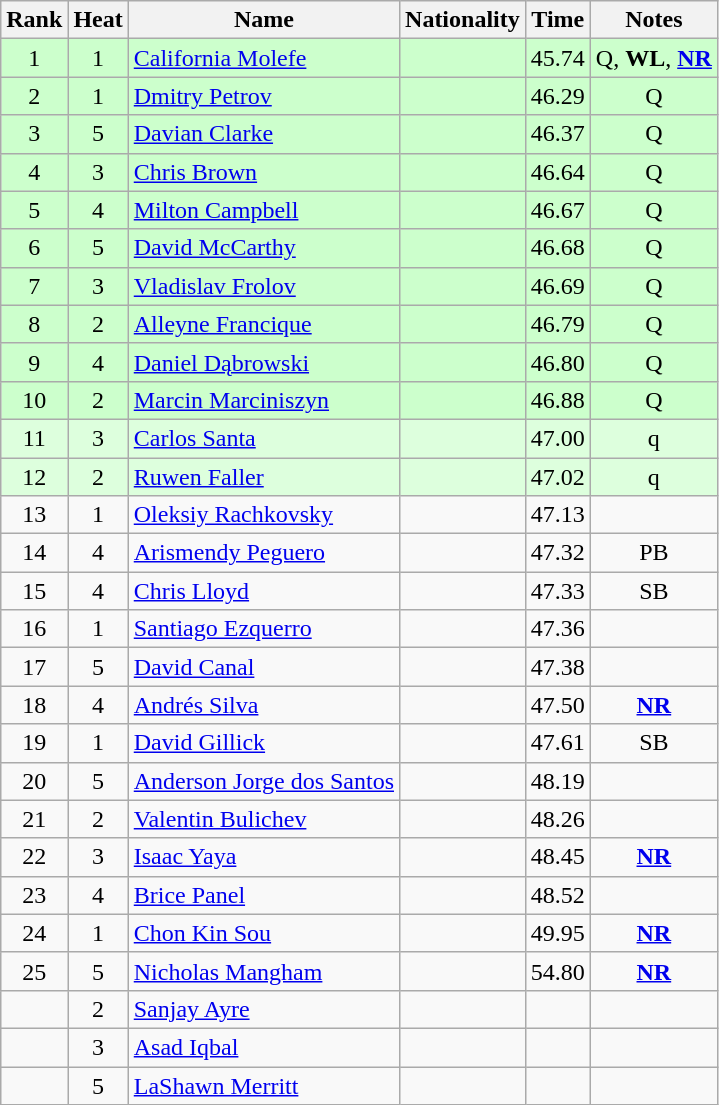<table class="wikitable sortable" style="text-align:center">
<tr>
<th>Rank</th>
<th>Heat</th>
<th>Name</th>
<th>Nationality</th>
<th>Time</th>
<th>Notes</th>
</tr>
<tr bgcolor=ccffcc>
<td>1</td>
<td>1</td>
<td align="left"><a href='#'>California Molefe</a></td>
<td align=left></td>
<td>45.74</td>
<td>Q, <strong>WL</strong>, <strong><a href='#'>NR</a></strong></td>
</tr>
<tr bgcolor=ccffcc>
<td>2</td>
<td>1</td>
<td align="left"><a href='#'>Dmitry Petrov</a></td>
<td align=left></td>
<td>46.29</td>
<td>Q</td>
</tr>
<tr bgcolor=ccffcc>
<td>3</td>
<td>5</td>
<td align="left"><a href='#'>Davian Clarke</a></td>
<td align=left></td>
<td>46.37</td>
<td>Q</td>
</tr>
<tr bgcolor=ccffcc>
<td>4</td>
<td>3</td>
<td align="left"><a href='#'>Chris Brown</a></td>
<td align=left></td>
<td>46.64</td>
<td>Q</td>
</tr>
<tr bgcolor=ccffcc>
<td>5</td>
<td>4</td>
<td align="left"><a href='#'>Milton Campbell</a></td>
<td align=left></td>
<td>46.67</td>
<td>Q</td>
</tr>
<tr bgcolor=ccffcc>
<td>6</td>
<td>5</td>
<td align="left"><a href='#'>David McCarthy</a></td>
<td align=left></td>
<td>46.68</td>
<td>Q</td>
</tr>
<tr bgcolor=ccffcc>
<td>7</td>
<td>3</td>
<td align="left"><a href='#'>Vladislav Frolov</a></td>
<td align=left></td>
<td>46.69</td>
<td>Q</td>
</tr>
<tr bgcolor=ccffcc>
<td>8</td>
<td>2</td>
<td align="left"><a href='#'>Alleyne Francique</a></td>
<td align=left></td>
<td>46.79</td>
<td>Q</td>
</tr>
<tr bgcolor=ccffcc>
<td>9</td>
<td>4</td>
<td align="left"><a href='#'>Daniel Dąbrowski</a></td>
<td align=left></td>
<td>46.80</td>
<td>Q</td>
</tr>
<tr bgcolor=ccffcc>
<td>10</td>
<td>2</td>
<td align="left"><a href='#'>Marcin Marciniszyn</a></td>
<td align=left></td>
<td>46.88</td>
<td>Q</td>
</tr>
<tr bgcolor=ddffdd>
<td>11</td>
<td>3</td>
<td align="left"><a href='#'>Carlos Santa</a></td>
<td align=left></td>
<td>47.00</td>
<td>q</td>
</tr>
<tr bgcolor=ddffdd>
<td>12</td>
<td>2</td>
<td align="left"><a href='#'>Ruwen Faller</a></td>
<td align=left></td>
<td>47.02</td>
<td>q</td>
</tr>
<tr>
<td>13</td>
<td>1</td>
<td align="left"><a href='#'>Oleksiy Rachkovsky</a></td>
<td align=left></td>
<td>47.13</td>
<td></td>
</tr>
<tr>
<td>14</td>
<td>4</td>
<td align="left"><a href='#'>Arismendy Peguero</a></td>
<td align=left></td>
<td>47.32</td>
<td>PB</td>
</tr>
<tr>
<td>15</td>
<td>4</td>
<td align="left"><a href='#'>Chris Lloyd</a></td>
<td align=left></td>
<td>47.33</td>
<td>SB</td>
</tr>
<tr>
<td>16</td>
<td>1</td>
<td align="left"><a href='#'>Santiago Ezquerro</a></td>
<td align=left></td>
<td>47.36</td>
<td></td>
</tr>
<tr>
<td>17</td>
<td>5</td>
<td align="left"><a href='#'>David Canal</a></td>
<td align=left></td>
<td>47.38</td>
<td></td>
</tr>
<tr>
<td>18</td>
<td>4</td>
<td align="left"><a href='#'>Andrés Silva</a></td>
<td align=left></td>
<td>47.50</td>
<td><strong><a href='#'>NR</a></strong></td>
</tr>
<tr>
<td>19</td>
<td>1</td>
<td align="left"><a href='#'>David Gillick</a></td>
<td align=left></td>
<td>47.61</td>
<td>SB</td>
</tr>
<tr>
<td>20</td>
<td>5</td>
<td align="left"><a href='#'>Anderson Jorge dos Santos</a></td>
<td align=left></td>
<td>48.19</td>
<td></td>
</tr>
<tr>
<td>21</td>
<td>2</td>
<td align="left"><a href='#'>Valentin Bulichev</a></td>
<td align=left></td>
<td>48.26</td>
<td></td>
</tr>
<tr>
<td>22</td>
<td>3</td>
<td align="left"><a href='#'>Isaac Yaya</a></td>
<td align=left></td>
<td>48.45</td>
<td><strong><a href='#'>NR</a></strong></td>
</tr>
<tr>
<td>23</td>
<td>4</td>
<td align="left"><a href='#'>Brice Panel</a></td>
<td align=left></td>
<td>48.52</td>
<td></td>
</tr>
<tr>
<td>24</td>
<td>1</td>
<td align="left"><a href='#'>Chon Kin Sou</a></td>
<td align=left></td>
<td>49.95</td>
<td><strong><a href='#'>NR</a></strong></td>
</tr>
<tr>
<td>25</td>
<td>5</td>
<td align="left"><a href='#'>Nicholas Mangham</a></td>
<td align=left></td>
<td>54.80</td>
<td><strong><a href='#'>NR</a></strong></td>
</tr>
<tr>
<td></td>
<td>2</td>
<td align="left"><a href='#'>Sanjay Ayre</a></td>
<td align=left></td>
<td></td>
<td></td>
</tr>
<tr>
<td></td>
<td>3</td>
<td align="left"><a href='#'>Asad Iqbal</a></td>
<td align=left></td>
<td></td>
<td></td>
</tr>
<tr>
<td></td>
<td>5</td>
<td align="left"><a href='#'>LaShawn Merritt</a></td>
<td align=left></td>
<td></td>
<td></td>
</tr>
</table>
